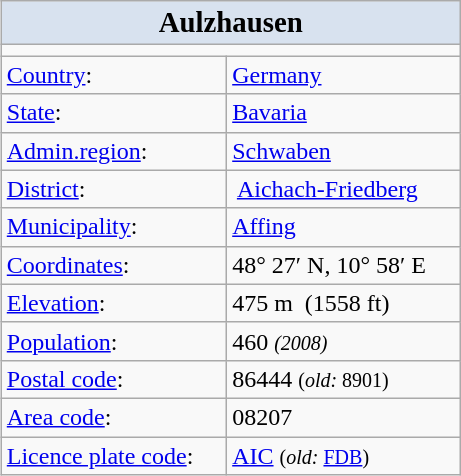<table class="wikitable" style="float: right; width: 307px; margin-left: 1em;" summary="Infobox">
<tr>
<th colspan="2" style="background: #D8E2EF;"><big>Aulzhausen</big></th>
</tr>
<tr class="backgroundcolor22" align="center">
<td align="center" colspan="2"></td>
</tr>
<tr class="backgroundcolor22">
<td><a href='#'>Country</a>:</td>
<td> <a href='#'>Germany</a></td>
</tr>
<tr class="backgroundcolor22">
<td><a href='#'>State</a>:</td>
<td> <a href='#'>Bavaria</a></td>
</tr>
<tr class="backgroundcolor22">
<td><a href='#'>Admin.region</a>:</td>
<td> <a href='#'>Schwaben</a></td>
</tr>
<tr class="backgroundcolor22">
<td><a href='#'>District</a>:</td>
<td> <a href='#'>Aichach-Friedberg</a></td>
</tr>
<tr class="backgroundcolor22">
<td><a href='#'>Municipality</a>:</td>
<td> <a href='#'>Affing</a></td>
</tr>
<tr class="backgroundcolor22">
<td><a href='#'>Coordinates</a>:</td>
<td>48° 27′ N, 10° 58′ E</td>
</tr>
<tr class="backgroundcolor22">
<td><a href='#'>Elevation</a>:</td>
<td>475 m  (1558 ft)</td>
</tr>
<tr class="backgroundcolor22">
<td><a href='#'>Population</a>:</td>
<td>460 <small><em>(2008)</em></small></td>
</tr>
<tr class="backgroundcolor22">
<td><a href='#'>Postal code</a>:</td>
<td>86444 <small>(<em>old:</em> 8901)</small></td>
</tr>
<tr class="backgroundcolor22">
<td><a href='#'>Area code</a>:</td>
<td>08207</td>
</tr>
<tr class="backgroundcolor22">
<td><a href='#'>Licence plate code</a>:</td>
<td><a href='#'>AIC</a> <small>(<em>old:</em> <a href='#'>FDB</a>)</small></td>
</tr>
</table>
